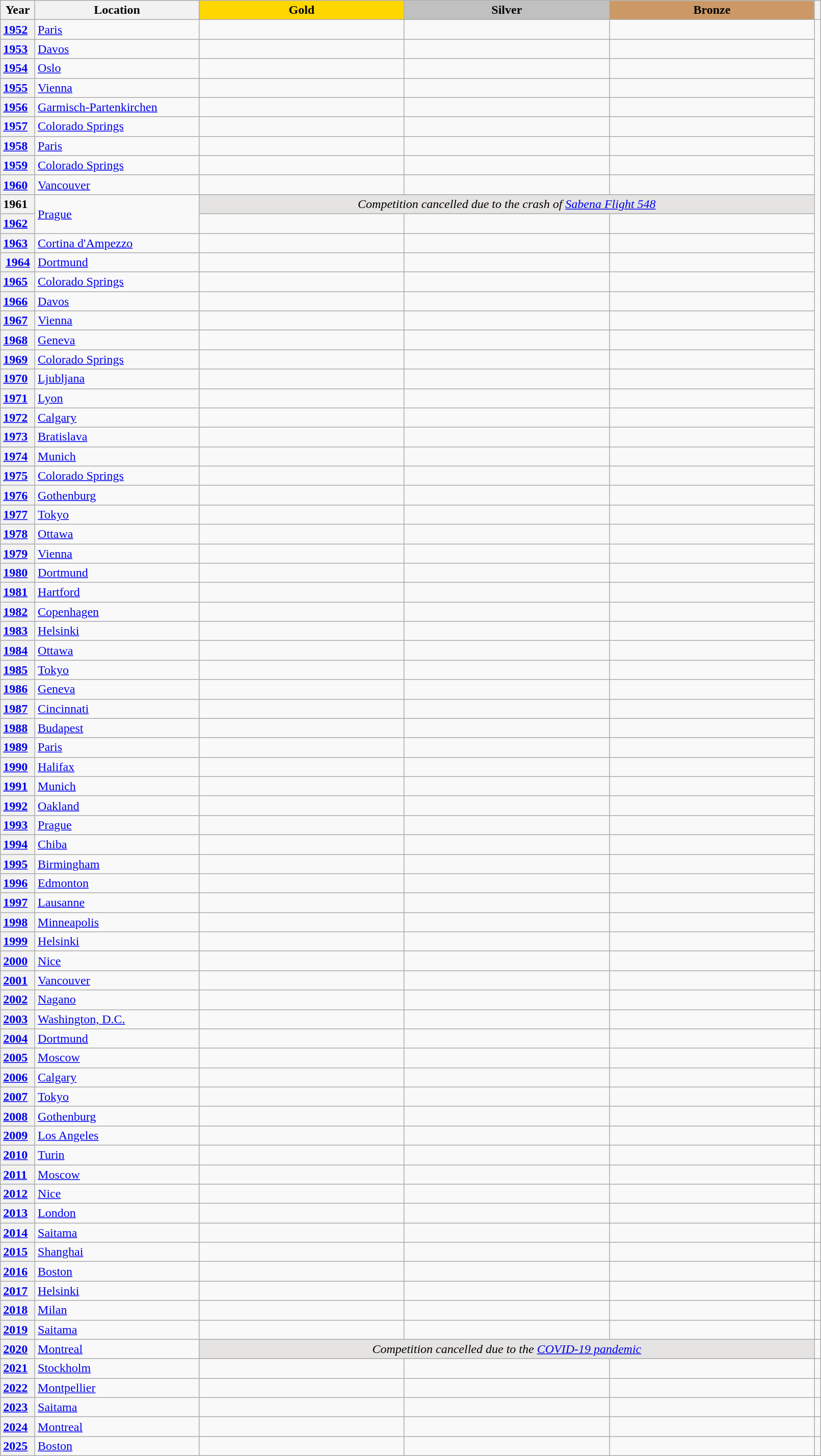<table class="wikitable unsortable" style="text-align:left; width:85%">
<tr>
<th scope="col" style="text-align:center">Year</th>
<th scope="col" style="text-align:center; width:20%">Location</th>
<th scope="col" style="text-align:center; width:25%; background:gold">Gold</th>
<th scope="col" style="text-align:center; width:25%; background:silver">Silver</th>
<th scope="col" style="text-align:center; width:25%; background:#c96">Bronze</th>
<th scope="col" style="text-align:center"></th>
</tr>
<tr>
<th scope="row" style="text-align:left"><a href='#'>1952</a></th>
<td> <a href='#'>Paris</a></td>
<td></td>
<td></td>
<td></td>
<td rowspan="49"></td>
</tr>
<tr>
<th scope="row" style="text-align:left"><a href='#'>1953</a></th>
<td> <a href='#'>Davos</a></td>
<td></td>
<td></td>
<td></td>
</tr>
<tr>
<th scope="row" style="text-align:left"><a href='#'>1954</a></th>
<td> <a href='#'>Oslo</a></td>
<td></td>
<td></td>
<td></td>
</tr>
<tr>
<th scope="row" style="text-align:left"><a href='#'>1955</a></th>
<td> <a href='#'>Vienna</a></td>
<td></td>
<td></td>
<td></td>
</tr>
<tr>
<th scope="row" style="text-align:left"><a href='#'>1956</a></th>
<td> <a href='#'>Garmisch-Partenkirchen</a></td>
<td></td>
<td></td>
<td></td>
</tr>
<tr>
<th scope="row" style="text-align:left"><a href='#'>1957</a></th>
<td> <a href='#'>Colorado Springs</a></td>
<td></td>
<td></td>
<td></td>
</tr>
<tr>
<th scope="row" style="text-align:left"><a href='#'>1958</a></th>
<td> <a href='#'>Paris</a></td>
<td></td>
<td></td>
<td></td>
</tr>
<tr>
<th scope="row" style="text-align:left"><a href='#'>1959</a></th>
<td> <a href='#'>Colorado Springs</a></td>
<td></td>
<td></td>
<td></td>
</tr>
<tr>
<th scope="row" style="text-align:left"><a href='#'>1960</a></th>
<td> <a href='#'>Vancouver</a></td>
<td></td>
<td></td>
<td></td>
</tr>
<tr>
<th scope="row" style="text-align:left">1961</th>
<td rowspan="2"> <a href='#'>Prague</a></td>
<td colspan="3" align="center" bgcolor="e5e4e2"><em>Competition cancelled due to the crash of <a href='#'>Sabena Flight 548</a></em></td>
</tr>
<tr>
<th scope="row" style="text-align:left"><a href='#'>1962</a></th>
<td></td>
<td></td>
<td></td>
</tr>
<tr>
<th scope="row" style="text-align:left"><a href='#'>1963</a></th>
<td> <a href='#'>Cortina d'Ampezzo</a></td>
<td></td>
<td></td>
<td></td>
</tr>
<tr>
<th scope="row"><a href='#'>1964</a></th>
<td> <a href='#'>Dortmund</a></td>
<td></td>
<td></td>
<td></td>
</tr>
<tr>
<th scope="row" style="text-align:left"><a href='#'>1965</a></th>
<td> <a href='#'>Colorado Springs</a></td>
<td></td>
<td></td>
<td></td>
</tr>
<tr>
<th scope="row" style="text-align:left"><a href='#'>1966</a></th>
<td> <a href='#'>Davos</a></td>
<td></td>
<td></td>
<td></td>
</tr>
<tr>
<th scope="row" style="text-align:left"><a href='#'>1967</a></th>
<td> <a href='#'>Vienna</a></td>
<td></td>
<td></td>
<td></td>
</tr>
<tr>
<th scope="row" style="text-align:left"><a href='#'>1968</a></th>
<td> <a href='#'>Geneva</a></td>
<td></td>
<td></td>
<td></td>
</tr>
<tr>
<th scope="row" style="text-align:left"><a href='#'>1969</a></th>
<td> <a href='#'>Colorado Springs</a></td>
<td></td>
<td></td>
<td></td>
</tr>
<tr>
<th scope="row" style="text-align:left"><a href='#'>1970</a></th>
<td> <a href='#'>Ljubljana</a></td>
<td></td>
<td></td>
<td></td>
</tr>
<tr>
<th scope="row" style="text-align:left"><a href='#'>1971</a></th>
<td> <a href='#'>Lyon</a></td>
<td></td>
<td></td>
<td></td>
</tr>
<tr>
<th scope="row" style="text-align:left"><a href='#'>1972</a></th>
<td> <a href='#'>Calgary</a></td>
<td></td>
<td></td>
<td></td>
</tr>
<tr>
<th scope="row" style="text-align:left"><a href='#'>1973</a></th>
<td> <a href='#'>Bratislava</a></td>
<td></td>
<td></td>
<td></td>
</tr>
<tr>
<th scope="row" style="text-align:left"><a href='#'>1974</a></th>
<td> <a href='#'>Munich</a></td>
<td></td>
<td></td>
<td></td>
</tr>
<tr>
<th scope="row" style="text-align:left"><a href='#'>1975</a></th>
<td> <a href='#'>Colorado Springs</a></td>
<td></td>
<td></td>
<td></td>
</tr>
<tr>
<th scope="row" style="text-align:left"><a href='#'>1976</a></th>
<td> <a href='#'>Gothenburg</a></td>
<td></td>
<td></td>
<td></td>
</tr>
<tr>
<th scope="row" style="text-align:left"><a href='#'>1977</a></th>
<td> <a href='#'>Tokyo</a></td>
<td></td>
<td></td>
<td></td>
</tr>
<tr>
<th scope="row" style="text-align:left"><a href='#'>1978</a></th>
<td> <a href='#'>Ottawa</a></td>
<td></td>
<td></td>
<td></td>
</tr>
<tr>
<th scope="row" style="text-align:left"><a href='#'>1979</a></th>
<td> <a href='#'>Vienna</a></td>
<td></td>
<td></td>
<td></td>
</tr>
<tr>
<th scope="row" style="text-align:left"><a href='#'>1980</a></th>
<td> <a href='#'>Dortmund</a></td>
<td></td>
<td></td>
<td></td>
</tr>
<tr>
<th scope="row" style="text-align:left"><a href='#'>1981</a></th>
<td> <a href='#'>Hartford</a></td>
<td></td>
<td></td>
<td></td>
</tr>
<tr>
<th scope="row" style="text-align:left"><a href='#'>1982</a></th>
<td> <a href='#'>Copenhagen</a></td>
<td></td>
<td></td>
<td></td>
</tr>
<tr>
<th scope="row" style="text-align:left"><a href='#'>1983</a></th>
<td> <a href='#'>Helsinki</a></td>
<td></td>
<td></td>
<td></td>
</tr>
<tr>
<th scope="row" style="text-align:left"><a href='#'>1984</a></th>
<td> <a href='#'>Ottawa</a></td>
<td></td>
<td></td>
<td></td>
</tr>
<tr>
<th scope="row" style="text-align:left"><a href='#'>1985</a></th>
<td> <a href='#'>Tokyo</a></td>
<td></td>
<td></td>
<td></td>
</tr>
<tr>
<th scope="row" style="text-align:left"><a href='#'>1986</a></th>
<td> <a href='#'>Geneva</a></td>
<td></td>
<td></td>
<td></td>
</tr>
<tr>
<th scope="row" style="text-align:left"><a href='#'>1987</a></th>
<td> <a href='#'>Cincinnati</a></td>
<td></td>
<td></td>
<td></td>
</tr>
<tr>
<th scope="row" style="text-align:left"><a href='#'>1988</a></th>
<td> <a href='#'>Budapest</a></td>
<td></td>
<td></td>
<td></td>
</tr>
<tr>
<th scope="row" style="text-align:left"><a href='#'>1989</a></th>
<td> <a href='#'>Paris</a></td>
<td></td>
<td></td>
<td></td>
</tr>
<tr>
<th scope="row" style="text-align:left"><a href='#'>1990</a></th>
<td> <a href='#'>Halifax</a></td>
<td></td>
<td></td>
<td></td>
</tr>
<tr>
<th scope="row" style="text-align:left"><a href='#'>1991</a></th>
<td> <a href='#'>Munich</a></td>
<td></td>
<td></td>
<td></td>
</tr>
<tr>
<th scope="row" style="text-align:left"><a href='#'>1992</a></th>
<td> <a href='#'>Oakland</a></td>
<td></td>
<td></td>
<td></td>
</tr>
<tr>
<th scope="row" style="text-align:left"><a href='#'>1993</a></th>
<td> <a href='#'>Prague</a></td>
<td></td>
<td></td>
<td></td>
</tr>
<tr>
<th scope="row" style="text-align:left"><a href='#'>1994</a></th>
<td> <a href='#'>Chiba</a></td>
<td></td>
<td></td>
<td></td>
</tr>
<tr>
<th scope="row" style="text-align:left"><a href='#'>1995</a></th>
<td> <a href='#'>Birmingham</a></td>
<td></td>
<td></td>
<td></td>
</tr>
<tr>
<th scope="row" style="text-align:left"><a href='#'>1996</a></th>
<td> <a href='#'>Edmonton</a></td>
<td></td>
<td></td>
<td></td>
</tr>
<tr>
<th scope="row" style="text-align:left"><a href='#'>1997</a></th>
<td> <a href='#'>Lausanne</a></td>
<td></td>
<td></td>
<td></td>
</tr>
<tr>
<th scope="row" style="text-align:left"><a href='#'>1998</a></th>
<td> <a href='#'>Minneapolis</a></td>
<td></td>
<td></td>
<td></td>
</tr>
<tr>
<th scope="row" style="text-align:left"><a href='#'>1999</a></th>
<td> <a href='#'>Helsinki</a></td>
<td></td>
<td></td>
<td></td>
</tr>
<tr>
<th scope="row" style="text-align:left"><a href='#'>2000</a></th>
<td> <a href='#'>Nice</a></td>
<td></td>
<td></td>
<td></td>
</tr>
<tr>
<th scope="row" style="text-align:left"><a href='#'>2001</a></th>
<td> <a href='#'>Vancouver</a></td>
<td></td>
<td></td>
<td></td>
<td></td>
</tr>
<tr>
<th scope="row" style="text-align:left"><a href='#'>2002</a></th>
<td> <a href='#'>Nagano</a></td>
<td></td>
<td></td>
<td></td>
<td></td>
</tr>
<tr>
<th scope="row" style="text-align:left"><a href='#'>2003</a></th>
<td> <a href='#'>Washington, D.C.</a></td>
<td></td>
<td></td>
<td></td>
<td></td>
</tr>
<tr>
<th scope="row" style="text-align:left"><a href='#'>2004</a></th>
<td> <a href='#'>Dortmund</a></td>
<td></td>
<td></td>
<td></td>
<td></td>
</tr>
<tr>
<th scope="row" style="text-align:left"><a href='#'>2005</a></th>
<td> <a href='#'>Moscow</a></td>
<td></td>
<td></td>
<td></td>
<td></td>
</tr>
<tr>
<th scope="row" style="text-align:left"><a href='#'>2006</a></th>
<td> <a href='#'>Calgary</a></td>
<td></td>
<td></td>
<td></td>
<td></td>
</tr>
<tr>
<th scope="row" style="text-align:left"><a href='#'>2007</a></th>
<td> <a href='#'>Tokyo</a></td>
<td></td>
<td></td>
<td></td>
<td></td>
</tr>
<tr>
<th scope="row" style="text-align:left"><a href='#'>2008</a></th>
<td> <a href='#'>Gothenburg</a></td>
<td></td>
<td></td>
<td></td>
<td></td>
</tr>
<tr>
<th scope="row" style="text-align:left"><a href='#'>2009</a></th>
<td> <a href='#'>Los Angeles</a></td>
<td></td>
<td></td>
<td></td>
<td></td>
</tr>
<tr>
<th scope="row" style="text-align:left"><a href='#'>2010</a></th>
<td> <a href='#'>Turin</a></td>
<td></td>
<td></td>
<td></td>
<td></td>
</tr>
<tr>
<th scope="row" style="text-align:left"><a href='#'>2011</a></th>
<td> <a href='#'>Moscow</a></td>
<td></td>
<td></td>
<td></td>
<td></td>
</tr>
<tr>
<th scope="row" style="text-align:left"><a href='#'>2012</a></th>
<td> <a href='#'>Nice</a></td>
<td></td>
<td></td>
<td></td>
<td></td>
</tr>
<tr>
<th scope="row" style="text-align:left"><a href='#'>2013</a></th>
<td> <a href='#'>London</a></td>
<td></td>
<td></td>
<td></td>
<td></td>
</tr>
<tr>
<th scope="row" style="text-align:left"><a href='#'>2014</a></th>
<td> <a href='#'>Saitama</a></td>
<td></td>
<td></td>
<td></td>
<td></td>
</tr>
<tr>
<th scope="row" style="text-align:left"><a href='#'>2015</a></th>
<td> <a href='#'>Shanghai</a></td>
<td></td>
<td></td>
<td></td>
<td></td>
</tr>
<tr>
<th scope="row" style="text-align:left"><a href='#'>2016</a></th>
<td> <a href='#'>Boston</a></td>
<td></td>
<td></td>
<td></td>
<td></td>
</tr>
<tr>
<th scope="row" style="text-align:left"><a href='#'>2017</a></th>
<td> <a href='#'>Helsinki</a></td>
<td></td>
<td></td>
<td></td>
<td></td>
</tr>
<tr>
<th scope="row" style="text-align:left"><a href='#'>2018</a></th>
<td> <a href='#'>Milan</a></td>
<td></td>
<td></td>
<td></td>
<td></td>
</tr>
<tr>
<th scope="row" style="text-align:left"><a href='#'>2019</a></th>
<td> <a href='#'>Saitama</a></td>
<td></td>
<td></td>
<td></td>
<td></td>
</tr>
<tr>
<th scope="row" style="text-align:left"><a href='#'>2020</a></th>
<td> <a href='#'>Montreal</a></td>
<td colspan="3" align="center" bgcolor="e5e4e2"><em>Competition cancelled due to the <a href='#'>COVID-19 pandemic</a></em></td>
<td></td>
</tr>
<tr>
<th scope="row" style="text-align:left"><a href='#'>2021</a></th>
<td> <a href='#'>Stockholm</a></td>
<td></td>
<td></td>
<td></td>
<td></td>
</tr>
<tr>
<th scope="row" style="text-align:left"><a href='#'>2022</a></th>
<td> <a href='#'>Montpellier</a></td>
<td></td>
<td></td>
<td></td>
<td></td>
</tr>
<tr>
<th scope="row" style="text-align:left"><a href='#'>2023</a></th>
<td> <a href='#'>Saitama</a></td>
<td></td>
<td></td>
<td></td>
<td></td>
</tr>
<tr>
<th scope="row" style="text-align:left"><a href='#'>2024</a></th>
<td> <a href='#'>Montreal</a></td>
<td></td>
<td></td>
<td></td>
<td></td>
</tr>
<tr>
<th scope="row" style="text-align:left"><a href='#'>2025</a></th>
<td> <a href='#'>Boston</a></td>
<td></td>
<td></td>
<td></td>
<td></td>
</tr>
</table>
